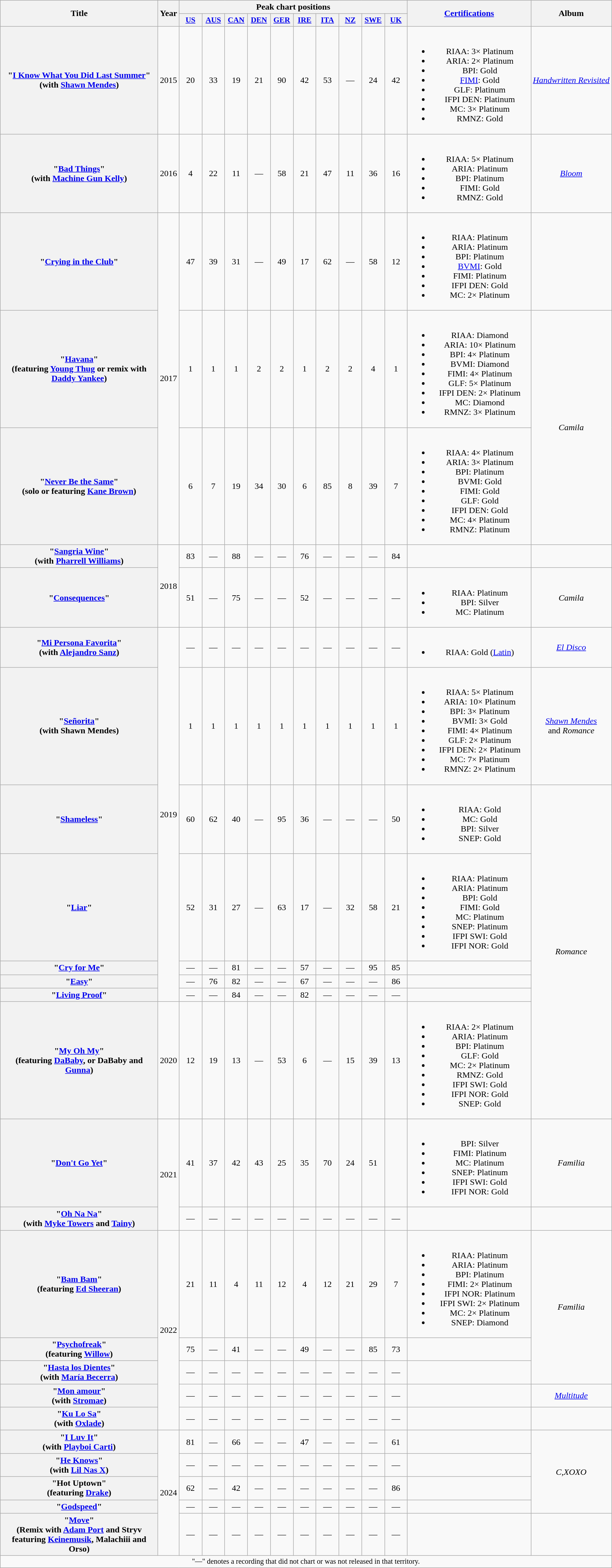<table class="wikitable plainrowheaders" style="text-align:center;">
<tr>
<th scope="col" rowspan="2" style="width:18em;">Title</th>
<th scope="col" rowspan="2">Year</th>
<th scope="col" colspan="10">Peak chart positions</th>
<th scope="col" rowspan="2" style="width:14em;"><a href='#'>Certifications</a></th>
<th scope="col" rowspan="2">Album</th>
</tr>
<tr>
<th scope="col" style="width:2.5em;font-size:90%;"><a href='#'>US</a><br></th>
<th scope="col" style="width:2.5em;font-size:90%;"><a href='#'>AUS</a><br></th>
<th scope="col" style="width:2.5em;font-size:90%;"><a href='#'>CAN</a><br></th>
<th scope="col" style="width:2.5em;font-size:90%;"><a href='#'>DEN</a><br></th>
<th scope="col" style="width:2.5em;font-size:90%;"><a href='#'>GER</a><br></th>
<th scope="col" style="width:2.5em;font-size:90%;"><a href='#'>IRE</a><br></th>
<th scope="col" style="width:2.5em;font-size:90%;"><a href='#'>ITA</a><br></th>
<th scope="col" style="width:2.5em;font-size:90%;"><a href='#'>NZ</a><br></th>
<th scope="col" style="width:2.5em;font-size:90%;"><a href='#'>SWE</a><br></th>
<th scope="col" style="width:2.5em;font-size:90%;"><a href='#'>UK</a><br></th>
</tr>
<tr>
<th scope="row">"<a href='#'>I Know What You Did Last Summer</a>"<br><span>(with <a href='#'>Shawn Mendes</a>)</span></th>
<td>2015</td>
<td>20</td>
<td>33</td>
<td>19</td>
<td>21</td>
<td>90</td>
<td>42</td>
<td>53</td>
<td>—</td>
<td>24</td>
<td>42</td>
<td><br><ul><li>RIAA: 3× Platinum</li><li>ARIA: 2× Platinum</li><li>BPI: Gold</li><li><a href='#'>FIMI</a>: Gold</li><li>GLF: Platinum</li><li>IFPI DEN: Platinum</li><li>MC: 3× Platinum</li><li>RMNZ: Gold</li></ul></td>
<td><em><a href='#'>Handwritten Revisited</a></em></td>
</tr>
<tr>
<th scope="row">"<a href='#'>Bad Things</a>"<br><span>(with <a href='#'>Machine Gun Kelly</a>)</span></th>
<td>2016</td>
<td>4</td>
<td>22</td>
<td>11</td>
<td>—</td>
<td>58</td>
<td>21</td>
<td>47</td>
<td>11</td>
<td>36</td>
<td>16</td>
<td><br><ul><li>RIAA: 5× Platinum</li><li>ARIA: Platinum</li><li>BPI: Platinum</li><li>FIMI: Gold</li><li>RMNZ: Gold</li></ul></td>
<td><em><a href='#'>Bloom</a></em></td>
</tr>
<tr>
<th scope="row">"<a href='#'>Crying in the Club</a>"</th>
<td rowspan="3">2017</td>
<td>47</td>
<td>39</td>
<td>31</td>
<td>—</td>
<td>49</td>
<td>17</td>
<td>62</td>
<td>—</td>
<td>58</td>
<td>12</td>
<td><br><ul><li>RIAA: Platinum</li><li>ARIA: Platinum</li><li>BPI: Platinum</li><li><a href='#'>BVMI</a>: Gold</li><li>FIMI: Platinum</li><li>IFPI DEN: Gold</li><li>MC: 2× Platinum</li></ul></td>
<td></td>
</tr>
<tr>
<th scope="row">"<a href='#'>Havana</a>"<br><span>(featuring <a href='#'>Young Thug</a> or remix with <a href='#'>Daddy Yankee</a>)</span></th>
<td>1</td>
<td>1</td>
<td>1</td>
<td>2</td>
<td>2</td>
<td>1</td>
<td>2</td>
<td>2</td>
<td>4</td>
<td>1</td>
<td><br><ul><li>RIAA: Diamond</li><li>ARIA: 10× Platinum</li><li>BPI: 4× Platinum</li><li>BVMI: Diamond</li><li>FIMI: 4× Platinum</li><li>GLF: 5× Platinum</li><li>IFPI DEN: 2× Platinum</li><li>MC: Diamond</li><li>RMNZ: 3× Platinum</li></ul></td>
<td rowspan="2"><em>Camila</em></td>
</tr>
<tr>
<th scope="row">"<a href='#'>Never Be the Same</a>"<br><span>(solo or featuring <a href='#'>Kane Brown</a>)</span></th>
<td>6</td>
<td>7</td>
<td>19</td>
<td>34</td>
<td>30</td>
<td>6</td>
<td>85</td>
<td>8</td>
<td>39</td>
<td>7</td>
<td><br><ul><li>RIAA: 4× Platinum</li><li>ARIA: 3× Platinum</li><li>BPI: Platinum</li><li>BVMI: Gold</li><li>FIMI: Gold</li><li>GLF: Gold</li><li>IFPI DEN: Gold</li><li>MC: 4× Platinum</li><li>RMNZ: Platinum</li></ul></td>
</tr>
<tr>
<th scope="row">"<a href='#'>Sangria Wine</a>"<br><span>(with <a href='#'>Pharrell Williams</a>)</span></th>
<td rowspan="2">2018</td>
<td>83</td>
<td>—</td>
<td>88</td>
<td>—</td>
<td>—</td>
<td>76</td>
<td>—</td>
<td>—</td>
<td>—</td>
<td>84</td>
<td></td>
<td></td>
</tr>
<tr>
<th scope="row">"<a href='#'>Consequences</a>"<br></th>
<td>51</td>
<td>—</td>
<td>75</td>
<td>—</td>
<td>—</td>
<td>52</td>
<td>—</td>
<td>—</td>
<td>—</td>
<td>—</td>
<td><br><ul><li>RIAA: Platinum</li><li>BPI: Silver</li><li>MC: Platinum</li></ul></td>
<td><em>Camila</em></td>
</tr>
<tr>
<th scope="row">"<a href='#'>Mi Persona Favorita</a>"<br><span>(with <a href='#'>Alejandro Sanz</a>)</span></th>
<td rowspan="7">2019</td>
<td>—</td>
<td>—</td>
<td>—</td>
<td>—</td>
<td>—</td>
<td>—</td>
<td>—</td>
<td>—</td>
<td>—</td>
<td>—</td>
<td><br><ul><li>RIAA: Gold <span>(<a href='#'>Latin</a>)</span></li></ul></td>
<td><em><a href='#'>El Disco</a></em></td>
</tr>
<tr>
<th scope="row">"<a href='#'>Señorita</a>"<br><span>(with Shawn Mendes)</span></th>
<td>1</td>
<td>1</td>
<td>1</td>
<td>1</td>
<td>1</td>
<td>1</td>
<td>1</td>
<td>1</td>
<td>1</td>
<td>1</td>
<td><br><ul><li>RIAA: 5× Platinum</li><li>ARIA: 10× Platinum</li><li>BPI: 3× Platinum</li><li>BVMI: 3× Gold</li><li>FIMI: 4× Platinum</li><li>GLF: 2× Platinum</li><li>IFPI DEN: 2× Platinum</li><li>MC: 7× Platinum</li><li>RMNZ: 2× Platinum</li></ul></td>
<td><em><a href='#'>Shawn Mendes</a></em><br>and <em>Romance</em></td>
</tr>
<tr>
<th scope="row">"<a href='#'>Shameless</a>"</th>
<td>60</td>
<td>62</td>
<td>40</td>
<td>—</td>
<td>95</td>
<td>36</td>
<td>—</td>
<td>—</td>
<td>—</td>
<td>50</td>
<td><br><ul><li>RIAA: Gold</li><li>MC: Gold</li><li>BPI: Silver</li><li>SNEP: Gold</li></ul></td>
<td rowspan="6"><em>Romance</em></td>
</tr>
<tr>
<th scope="row">"<a href='#'>Liar</a>"</th>
<td>52</td>
<td>31</td>
<td>27</td>
<td>—</td>
<td>63</td>
<td>17</td>
<td>—</td>
<td>32</td>
<td>58</td>
<td>21</td>
<td><br><ul><li>RIAA: Platinum</li><li>ARIA: Platinum</li><li>BPI: Gold</li><li>FIMI: Gold</li><li>MC: Platinum</li><li>SNEP: Platinum</li><li>IFPI SWI: Gold</li><li>IFPI NOR: Gold</li></ul></td>
</tr>
<tr>
<th scope="row">"<a href='#'>Cry for Me</a>"</th>
<td>—</td>
<td>—</td>
<td>81</td>
<td>—</td>
<td>—</td>
<td>57</td>
<td>—</td>
<td>—</td>
<td>95</td>
<td>85</td>
<td></td>
</tr>
<tr>
<th scope="row">"<a href='#'>Easy</a>"</th>
<td>—</td>
<td>76</td>
<td>82</td>
<td>—</td>
<td>—</td>
<td>67</td>
<td>—</td>
<td>—</td>
<td>—</td>
<td>86</td>
<td></td>
</tr>
<tr>
<th scope="row">"<a href='#'>Living Proof</a>"</th>
<td>—</td>
<td>—</td>
<td>84</td>
<td>—</td>
<td>—</td>
<td>82</td>
<td>—</td>
<td>—</td>
<td>—</td>
<td>—</td>
<td></td>
</tr>
<tr>
<th scope="row">"<a href='#'>My Oh My</a>"<br><span>(featuring <a href='#'>DaBaby</a>, or DaBaby and <a href='#'>Gunna</a>)</span></th>
<td>2020</td>
<td>12</td>
<td>19</td>
<td>13</td>
<td>—</td>
<td>53</td>
<td>6</td>
<td>—</td>
<td>15</td>
<td>39</td>
<td>13</td>
<td><br><ul><li>RIAA: 2× Platinum</li><li>ARIA: Platinum</li><li>BPI: Platinum</li><li>GLF: Gold</li><li>MC: 2× Platinum</li><li>RMNZ: Gold</li><li>IFPI SWI: Gold</li><li>IFPI NOR: Gold</li><li>SNEP: Gold</li></ul></td>
</tr>
<tr>
<th scope="row">"<a href='#'>Don't Go Yet</a>"</th>
<td rowspan="2">2021</td>
<td>41</td>
<td>37</td>
<td>42</td>
<td>43</td>
<td>25</td>
<td>35</td>
<td>70</td>
<td>24</td>
<td>51</td>
<td></td>
<td><br><ul><li>BPI: Silver</li><li>FIMI: Platinum</li><li>MC: Platinum</li><li>SNEP: Platinum</li><li>IFPI SWI: Gold</li><li>IFPI NOR: Gold</li></ul></td>
<td><em>Familia</em></td>
</tr>
<tr>
<th scope="row">"<a href='#'>Oh Na Na</a>"<br><span>(with <a href='#'>Myke Towers</a> and <a href='#'>Tainy</a>)</span></th>
<td>—</td>
<td>—</td>
<td>—</td>
<td>—</td>
<td>—</td>
<td>—</td>
<td>—</td>
<td>—</td>
<td>—</td>
<td>—</td>
<td></td>
<td></td>
</tr>
<tr>
<th scope="row">"<a href='#'>Bam Bam</a>"<br><span>(featuring <a href='#'>Ed Sheeran</a>)</span></th>
<td rowspan="5">2022</td>
<td>21</td>
<td>11</td>
<td>4</td>
<td>11</td>
<td>12</td>
<td>4</td>
<td>12</td>
<td>21</td>
<td>29</td>
<td>7</td>
<td><br><ul><li>RIAA: Platinum</li><li>ARIA: Platinum</li><li>BPI: Platinum</li><li>FIMI: 2× Platinum</li><li>IFPI NOR: Platinum</li><li>IFPI SWI: 2× Platinum</li><li>MC: 2× Platinum</li><li>SNEP: Diamond</li></ul></td>
<td rowspan="3"><em>Familia</em></td>
</tr>
<tr>
<th scope="row">"<a href='#'>Psychofreak</a>"<br><span>(featuring <a href='#'>Willow</a>)</span></th>
<td>75</td>
<td>—</td>
<td>41</td>
<td>—</td>
<td>—</td>
<td>49</td>
<td>—</td>
<td>—</td>
<td>85</td>
<td>73</td>
<td></td>
</tr>
<tr>
<th scope="row">"<a href='#'>Hasta los Dientes</a>"<br><span>(with <a href='#'>María Becerra</a>)</span></th>
<td>—</td>
<td>—</td>
<td>—</td>
<td>—</td>
<td>—</td>
<td>—</td>
<td>—</td>
<td>—</td>
<td>—</td>
<td>—</td>
<td></td>
</tr>
<tr>
<th scope="row">"<a href='#'>Mon amour</a>"<br><span>(with <a href='#'>Stromae</a>)</span></th>
<td>—</td>
<td>—</td>
<td>—</td>
<td>—</td>
<td>—</td>
<td>—</td>
<td>—</td>
<td>—</td>
<td>—</td>
<td>—</td>
<td></td>
<td><em><a href='#'>Multitude</a></em></td>
</tr>
<tr>
<th scope="row">"<a href='#'>Ku Lo Sa</a>"<br><span>(with <a href='#'>Oxlade</a>)</span></th>
<td>—</td>
<td>—</td>
<td>—</td>
<td>—</td>
<td>—</td>
<td>—</td>
<td>—</td>
<td>—</td>
<td>—</td>
<td>—</td>
<td></td>
<td></td>
</tr>
<tr>
<th scope="row">"<a href='#'>I Luv It</a>"<br><span>(with <a href='#'>Playboi Carti</a>)</span></th>
<td rowspan="5">2024</td>
<td>81</td>
<td>—</td>
<td>66</td>
<td>—</td>
<td>—</td>
<td>47</td>
<td>—</td>
<td>—</td>
<td>—</td>
<td>61</td>
<td></td>
<td rowspan="4"><em>C,XOXO</em></td>
</tr>
<tr>
<th scope="row">"<a href='#'>He Knows</a>"<br><span>(with <a href='#'>Lil Nas X</a>)</span></th>
<td>—</td>
<td>—</td>
<td>—</td>
<td>—</td>
<td>—</td>
<td>—</td>
<td>—</td>
<td>—</td>
<td>—</td>
<td>—</td>
<td></td>
</tr>
<tr>
<th scope="row">"Hot Uptown"<br><span>(featuring <a href='#'>Drake</a>)</span></th>
<td>62</td>
<td>—</td>
<td>42</td>
<td>—</td>
<td>—</td>
<td>—</td>
<td>—</td>
<td>—</td>
<td>—</td>
<td>86</td>
</tr>
<tr>
<th scope="row">"<a href='#'>Godspeed</a>"</th>
<td>—</td>
<td>—</td>
<td>—</td>
<td>—</td>
<td>—</td>
<td>—</td>
<td>—</td>
<td>—</td>
<td>—</td>
<td>—</td>
<td></td>
</tr>
<tr>
<th scope="row">"<a href='#'>Move</a>"<br><span>(Remix with <a href='#'>Adam Port</a> and Stryv featuring <a href='#'>Keinemusik</a>, Malachiii and Orso)</span></th>
<td>—</td>
<td>—</td>
<td>—</td>
<td>—</td>
<td>—</td>
<td>—</td>
<td>—</td>
<td>—</td>
<td>—</td>
<td>—</td>
<td></td>
<td></td>
</tr>
<tr>
<td colspan="15" style="text-align:center; font-size:85%;">"—" denotes a recording that did not chart or was not released in that territory.</td>
</tr>
</table>
